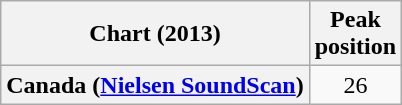<table class="wikitable plainrowheaders" style="text-align:center">
<tr>
<th scope="col">Chart (2013)</th>
<th scope="col">Peak<br>position</th>
</tr>
<tr>
<th scope="row">Canada (<a href='#'>Nielsen SoundScan</a>)</th>
<td>26</td>
</tr>
</table>
